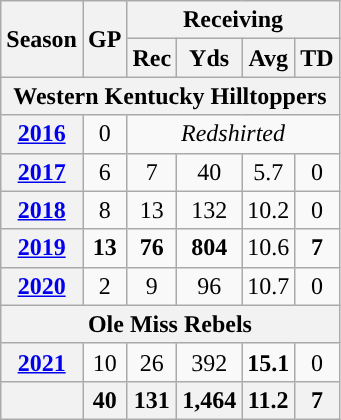<table class="wikitable" style="text-align:center">
<tr>
<th rowspan="2">Season</th>
<th rowspan="2">GP</th>
<th colspan="4">Receiving</th>
</tr>
<tr>
<th>Rec</th>
<th>Yds</th>
<th>Avg</th>
<th>TD</th>
</tr>
<tr>
<th colspan="6">Western Kentucky Hilltoppers</th>
</tr>
<tr>
<th><a href='#'>2016</a></th>
<td>0</td>
<td colspan="4"> <em>Redshirted</em></td>
</tr>
<tr>
<th><a href='#'>2017</a></th>
<td>6</td>
<td>7</td>
<td>40</td>
<td>5.7</td>
<td>0</td>
</tr>
<tr>
<th><a href='#'>2018</a></th>
<td>8</td>
<td>13</td>
<td>132</td>
<td>10.2</td>
<td>0</td>
</tr>
<tr>
<th><a href='#'>2019</a></th>
<td><strong>13</strong></td>
<td><strong>76</strong></td>
<td><strong>804</strong></td>
<td>10.6</td>
<td><strong>7</strong></td>
</tr>
<tr>
<th><a href='#'>2020</a></th>
<td>2</td>
<td>9</td>
<td>96</td>
<td>10.7</td>
<td>0</td>
</tr>
<tr>
<th colspan="6">Ole Miss Rebels</th>
</tr>
<tr>
<th><a href='#'>2021</a></th>
<td>10</td>
<td>26</td>
<td>392</td>
<td><strong>15.1</strong></td>
<td>0</td>
</tr>
<tr>
<th></th>
<th>40</th>
<th>131</th>
<th>1,464</th>
<th>11.2</th>
<th>7</th>
</tr>
</table>
